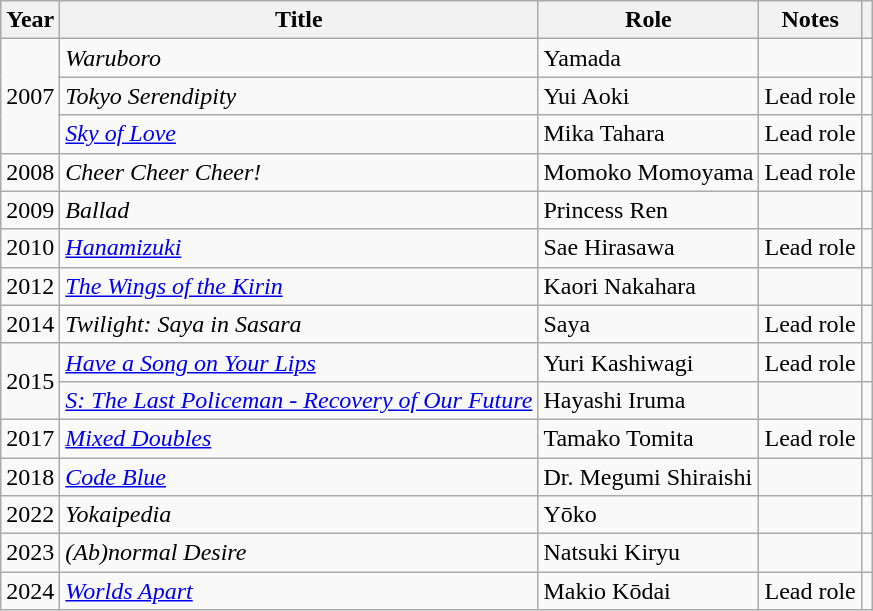<table class="wikitable sortable">
<tr>
<th>Year</th>
<th>Title</th>
<th>Role</th>
<th class="unsortable">Notes</th>
<th class="unsortable"></th>
</tr>
<tr>
<td rowspan="3">2007</td>
<td><em>Waruboro</em></td>
<td>Yamada</td>
<td></td>
<td></td>
</tr>
<tr>
<td><em>Tokyo Serendipity</em></td>
<td>Yui Aoki</td>
<td>Lead role</td>
<td></td>
</tr>
<tr>
<td><em><a href='#'>Sky of Love</a></em></td>
<td>Mika Tahara</td>
<td>Lead role</td>
<td></td>
</tr>
<tr>
<td>2008</td>
<td><em>Cheer Cheer Cheer!</em></td>
<td>Momoko Momoyama</td>
<td>Lead role</td>
<td></td>
</tr>
<tr>
<td>2009</td>
<td><em>Ballad</em></td>
<td>Princess Ren</td>
<td></td>
<td></td>
</tr>
<tr>
<td>2010</td>
<td><em><a href='#'>Hanamizuki</a></em></td>
<td>Sae Hirasawa</td>
<td>Lead role</td>
<td></td>
</tr>
<tr>
<td>2012</td>
<td><em><a href='#'>The Wings of the Kirin</a></em></td>
<td>Kaori Nakahara</td>
<td></td>
<td></td>
</tr>
<tr>
<td>2014</td>
<td><em>Twilight: Saya in Sasara</em></td>
<td>Saya</td>
<td>Lead role</td>
<td></td>
</tr>
<tr>
<td rowspan="2">2015</td>
<td><em><a href='#'>Have a Song on Your Lips</a></em></td>
<td>Yuri Kashiwagi</td>
<td>Lead role</td>
<td></td>
</tr>
<tr>
<td><em><a href='#'>S: The Last Policeman - Recovery of Our Future</a></em></td>
<td>Hayashi Iruma</td>
<td></td>
<td></td>
</tr>
<tr>
<td>2017</td>
<td><em><a href='#'>Mixed Doubles</a></em></td>
<td>Tamako Tomita</td>
<td>Lead role</td>
<td></td>
</tr>
<tr>
<td>2018</td>
<td><em><a href='#'>Code Blue</a></em></td>
<td>Dr. Megumi Shiraishi</td>
<td></td>
<td></td>
</tr>
<tr>
<td>2022</td>
<td><em>Yokaipedia</em></td>
<td>Yōko</td>
<td></td>
<td></td>
</tr>
<tr>
<td>2023</td>
<td><em>(Ab)normal Desire</em></td>
<td>Natsuki Kiryu</td>
<td></td>
<td></td>
</tr>
<tr>
<td>2024</td>
<td><em><a href='#'>Worlds Apart</a></em></td>
<td>Makio Kōdai</td>
<td>Lead role</td>
<td></td>
</tr>
</table>
